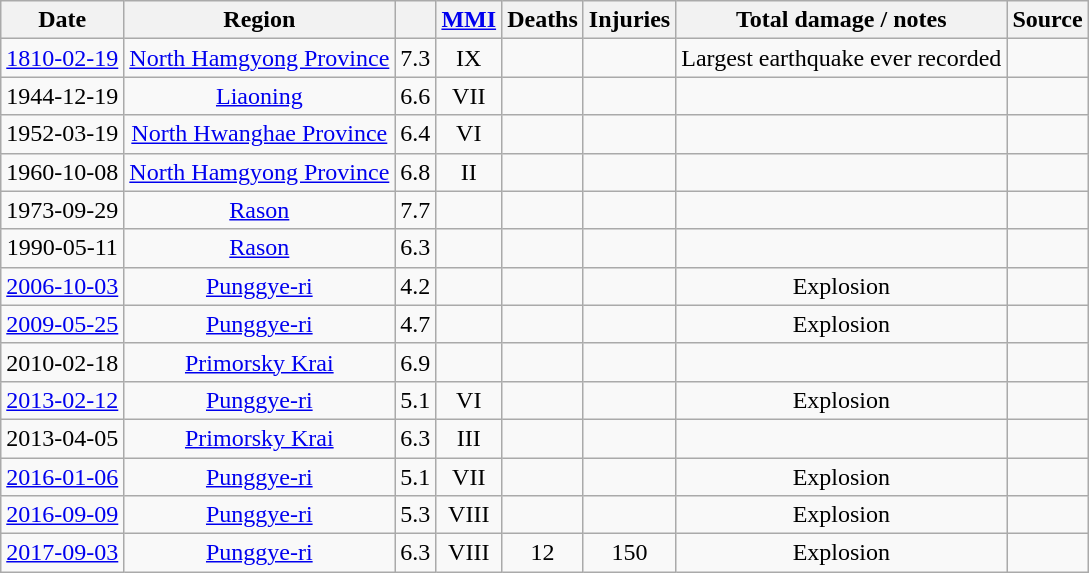<table class="wikitable sortable" style="text-align: center;">
<tr>
<th>Date</th>
<th>Region</th>
<th></th>
<th><a href='#'>MMI</a></th>
<th>Deaths</th>
<th>Injuries</th>
<th>Total damage / notes</th>
<th>Source</th>
</tr>
<tr>
<td><a href='#'>1810-02-19</a></td>
<td><a href='#'>North Hamgyong Province</a></td>
<td>7.3 </td>
<td>IX</td>
<td></td>
<td></td>
<td>Largest earthquake ever recorded</td>
<td></td>
</tr>
<tr>
<td>1944-12-19</td>
<td><a href='#'>Liaoning</a></td>
<td>6.6 </td>
<td>VII</td>
<td></td>
<td></td>
<td></td>
<td></td>
</tr>
<tr>
<td>1952-03-19</td>
<td><a href='#'>North Hwanghae Province</a></td>
<td>6.4 </td>
<td>VI</td>
<td></td>
<td></td>
<td></td>
<td></td>
</tr>
<tr>
<td>1960-10-08</td>
<td><a href='#'>North Hamgyong Province</a></td>
<td>6.8 </td>
<td>II</td>
<td></td>
<td></td>
<td></td>
<td></td>
</tr>
<tr>
<td>1973-09-29</td>
<td><a href='#'>Rason</a></td>
<td>7.7 </td>
<td></td>
<td></td>
<td></td>
<td></td>
<td></td>
</tr>
<tr>
<td>1990-05-11</td>
<td><a href='#'>Rason</a></td>
<td>6.3 </td>
<td></td>
<td></td>
<td></td>
<td></td>
<td></td>
</tr>
<tr>
<td><a href='#'>2006-10-03</a></td>
<td><a href='#'>Punggye-ri</a></td>
<td>4.2 </td>
<td></td>
<td></td>
<td></td>
<td>Explosion</td>
<td></td>
</tr>
<tr>
<td><a href='#'>2009-05-25</a></td>
<td><a href='#'>Punggye-ri</a></td>
<td>4.7 </td>
<td></td>
<td></td>
<td></td>
<td>Explosion</td>
<td></td>
</tr>
<tr>
<td>2010-02-18</td>
<td><a href='#'>Primorsky Krai</a></td>
<td>6.9 </td>
<td></td>
<td></td>
<td></td>
<td></td>
<td></td>
</tr>
<tr>
<td><a href='#'>2013-02-12</a></td>
<td><a href='#'>Punggye-ri</a></td>
<td>5.1 </td>
<td>VI</td>
<td></td>
<td></td>
<td>Explosion</td>
<td></td>
</tr>
<tr>
<td>2013-04-05</td>
<td><a href='#'>Primorsky Krai</a></td>
<td>6.3 </td>
<td>III</td>
<td></td>
<td></td>
<td></td>
<td></td>
</tr>
<tr>
<td><a href='#'>2016-01-06</a></td>
<td><a href='#'>Punggye-ri</a></td>
<td>5.1 </td>
<td>VII</td>
<td></td>
<td></td>
<td>Explosion</td>
<td></td>
</tr>
<tr>
<td><a href='#'>2016-09-09</a></td>
<td><a href='#'>Punggye-ri</a></td>
<td>5.3 </td>
<td>VIII</td>
<td></td>
<td></td>
<td>Explosion</td>
<td></td>
</tr>
<tr>
<td><a href='#'>2017-09-03</a></td>
<td><a href='#'>Punggye-ri</a></td>
<td>6.3 </td>
<td>VIII</td>
<td>12</td>
<td>150</td>
<td>Explosion</td>
<td></td>
</tr>
</table>
